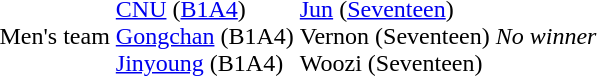<table>
<tr>
<td>Men's team</td>
<td><a href='#'>CNU</a> (<a href='#'>B1A4</a>)<br><a href='#'>Gongchan</a> (B1A4)<br><a href='#'>Jinyoung</a> (B1A4)</td>
<td><a href='#'>Jun</a> (<a href='#'>Seventeen</a>)<br>Vernon (Seventeen)<br>Woozi (Seventeen)</td>
<td><em>No winner</em></td>
</tr>
</table>
